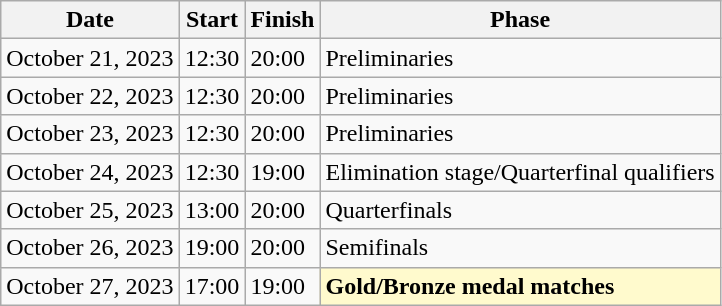<table class=wikitable>
<tr>
<th>Date</th>
<th>Start</th>
<th>Finish</th>
<th>Phase</th>
</tr>
<tr>
<td>October 21, 2023</td>
<td>12:30</td>
<td>20:00</td>
<td>Preliminaries</td>
</tr>
<tr>
<td>October 22, 2023</td>
<td>12:30</td>
<td>20:00</td>
<td>Preliminaries</td>
</tr>
<tr>
<td>October 23, 2023</td>
<td>12:30</td>
<td>20:00</td>
<td>Preliminaries</td>
</tr>
<tr>
<td>October 24, 2023</td>
<td>12:30</td>
<td>19:00</td>
<td>Elimination stage/Quarterfinal qualifiers</td>
</tr>
<tr>
<td>October 25, 2023</td>
<td>13:00</td>
<td>20:00</td>
<td>Quarterfinals</td>
</tr>
<tr>
<td>October 26, 2023</td>
<td>19:00</td>
<td>20:00</td>
<td>Semifinals</td>
</tr>
<tr>
<td>October 27, 2023</td>
<td>17:00</td>
<td>19:00</td>
<td style=background:lemonchiffon><strong>Gold/Bronze medal matches</strong></td>
</tr>
</table>
